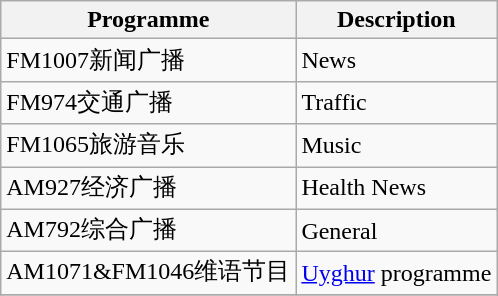<table class="wikitable">
<tr>
<th>Programme</th>
<th>Description</th>
</tr>
<tr>
<td>FM1007新闻广播</td>
<td>News</td>
</tr>
<tr>
<td>FM974交通广播</td>
<td>Traffic</td>
</tr>
<tr>
<td>FM1065旅游音乐</td>
<td>Music</td>
</tr>
<tr>
<td>AM927经济广播</td>
<td>Health News</td>
</tr>
<tr>
<td>AM792综合广播</td>
<td>General</td>
</tr>
<tr>
<td>AM1071&FM1046维语节目</td>
<td><a href='#'>Uyghur</a> programme</td>
</tr>
<tr>
</tr>
</table>
